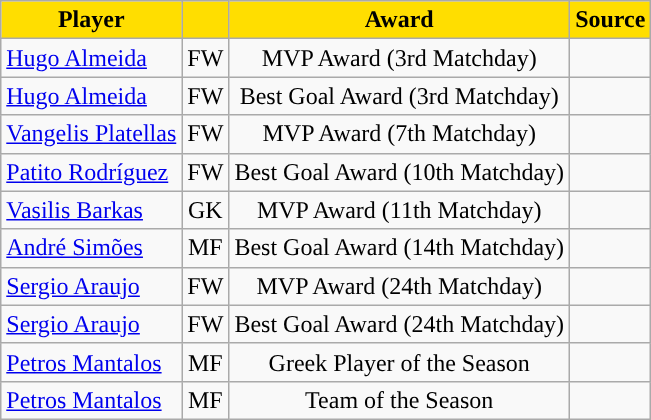<table class="wikitable">
<tr>
<th style="background:#FFDE00">Player</th>
<th style="background:#FFDE00"></th>
<th style="background:#FFDE00">Award</th>
<th style="background:#FFDE00">Source</th>
</tr>
<tr>
<td> <a href='#'>Hugo Almeida</a></td>
<td align="center">FW</td>
<td align="center">MVP Award (3rd Matchday)</td>
<td align="center"></td>
</tr>
<tr>
<td> <a href='#'>Hugo Almeida</a></td>
<td align="center">FW</td>
<td align="center">Best Goal Award (3rd Matchday)</td>
<td align="center"></td>
</tr>
<tr>
<td> <a href='#'>Vangelis Platellas</a></td>
<td align="center">FW</td>
<td align="center">MVP Award (7th Matchday)</td>
<td align="center"></td>
</tr>
<tr>
<td> <a href='#'>Patito Rodríguez</a></td>
<td align="center">FW</td>
<td align="center">Best Goal Award (10th Matchday)</td>
<td align="center"></td>
</tr>
<tr>
<td> <a href='#'>Vasilis Barkas</a></td>
<td align="center">GK</td>
<td align="center">MVP Award (11th Matchday)</td>
<td align="center"></td>
</tr>
<tr>
<td> <a href='#'>André Simões</a></td>
<td align="center">MF</td>
<td align="center">Best Goal Award (14th Matchday)</td>
<td align="center"></td>
</tr>
<tr>
<td> <a href='#'>Sergio Araujo</a></td>
<td align="center">FW</td>
<td align="center">MVP Award (24th Matchday)</td>
<td align="center"></td>
</tr>
<tr>
<td> <a href='#'>Sergio Araujo</a></td>
<td align="center">FW</td>
<td align="center">Best Goal Award (24th Matchday)</td>
<td align="center"></td>
</tr>
<tr>
<td> <a href='#'>Petros Mantalos</a></td>
<td align="center">MF</td>
<td align="center">Greek Player of the Season</td>
<td align="center"></td>
</tr>
<tr>
<td> <a href='#'>Petros Mantalos</a></td>
<td align="center">MF</td>
<td align="center">Team of the Season</td>
<td align="center"></td>
</tr>
</table>
